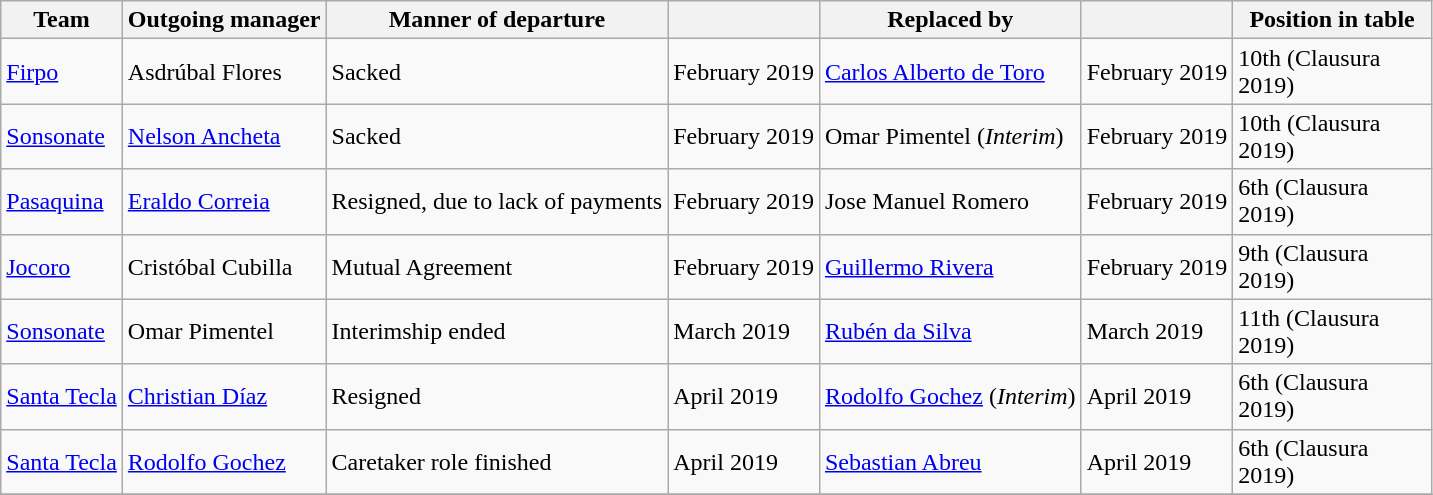<table class="wikitable">
<tr>
<th>Team</th>
<th>Outgoing manager</th>
<th>Manner of departure</th>
<th></th>
<th>Replaced by</th>
<th></th>
<th width=125px>Position in table</th>
</tr>
<tr>
<td><a href='#'>Firpo</a></td>
<td> Asdrúbal Flores</td>
<td>Sacked</td>
<td>February 2019</td>
<td> <a href='#'>Carlos Alberto de Toro</a></td>
<td>February 2019</td>
<td>10th (Clausura 2019)</td>
</tr>
<tr>
<td><a href='#'>Sonsonate</a></td>
<td> <a href='#'>Nelson Ancheta</a></td>
<td>Sacked</td>
<td>February 2019</td>
<td> Omar Pimentel (<em>Interim</em>)</td>
<td>February 2019</td>
<td>10th (Clausura 2019)</td>
</tr>
<tr>
<td><a href='#'>Pasaquina</a></td>
<td> <a href='#'>Eraldo Correia</a></td>
<td>Resigned, due to lack of payments</td>
<td>February 2019</td>
<td> Jose Manuel Romero</td>
<td>February 2019</td>
<td>6th (Clausura 2019)</td>
</tr>
<tr>
<td><a href='#'>Jocoro</a></td>
<td> Cristóbal Cubilla</td>
<td>Mutual Agreement</td>
<td>February 2019</td>
<td> <a href='#'>Guillermo Rivera</a></td>
<td>February 2019</td>
<td>9th (Clausura 2019)</td>
</tr>
<tr>
<td><a href='#'>Sonsonate</a></td>
<td> Omar Pimentel</td>
<td>Interimship ended</td>
<td>March 2019</td>
<td> <a href='#'>Rubén da Silva</a></td>
<td>March 2019</td>
<td>11th (Clausura 2019)</td>
</tr>
<tr>
<td><a href='#'>Santa Tecla</a></td>
<td> <a href='#'>Christian Díaz</a></td>
<td>Resigned</td>
<td>April 2019</td>
<td> <a href='#'>Rodolfo Gochez</a> (<em>Interim</em>)</td>
<td>April 2019</td>
<td>6th (Clausura 2019)</td>
</tr>
<tr>
<td><a href='#'>Santa Tecla</a></td>
<td> <a href='#'>Rodolfo Gochez</a></td>
<td>Caretaker role finished</td>
<td>April 2019</td>
<td> <a href='#'>Sebastian Abreu</a></td>
<td>April 2019</td>
<td>6th (Clausura 2019)</td>
</tr>
<tr>
</tr>
</table>
